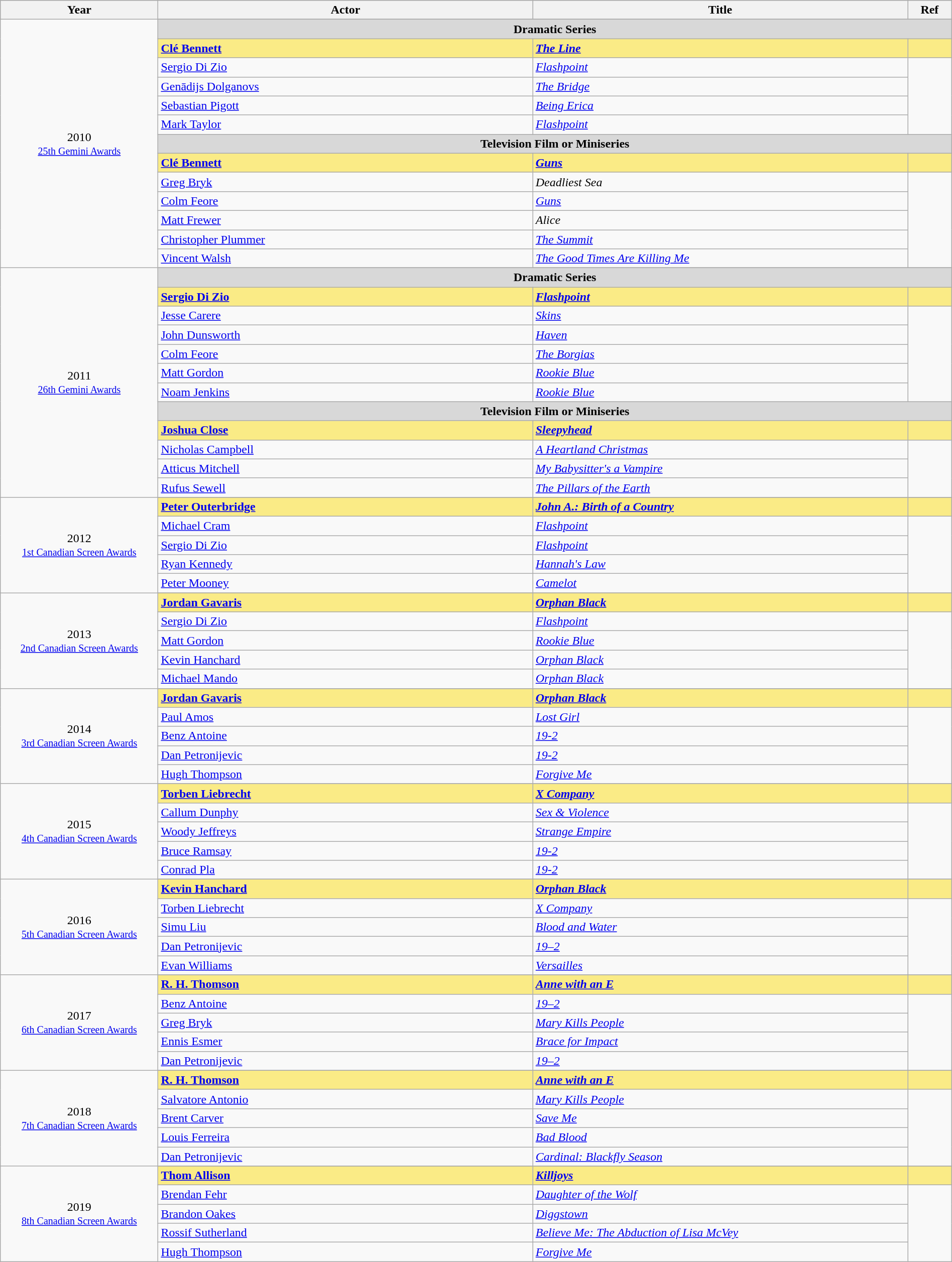<table class="wikitable" style="width:100%;">
<tr style="background:#bebebe;">
<th style="width:8%;">Year</th>
<th style="width:19%;">Actor</th>
<th style="width:19%;">Title</th>
<th style="width:2%;">Ref</th>
</tr>
<tr>
<td rowspan="14" align="center">2010 <br> <small><a href='#'>25th Gemini Awards</a></small></td>
</tr>
<tr>
<td colspan=3 align=center style="background:#D8D8D8;"><strong>Dramatic Series</strong></td>
</tr>
<tr style="background:#FAEB86;">
<td><strong><a href='#'>Clé Bennett</a></strong></td>
<td><strong><em><a href='#'>The Line</a></em></strong></td>
<td></td>
</tr>
<tr>
<td><a href='#'>Sergio Di Zio</a></td>
<td><em><a href='#'>Flashpoint</a></em></td>
<td rowspan=4></td>
</tr>
<tr>
<td><a href='#'>Genādijs Dolganovs</a></td>
<td><em><a href='#'>The Bridge</a></em></td>
</tr>
<tr>
<td><a href='#'>Sebastian Pigott</a></td>
<td><em><a href='#'>Being Erica</a></em></td>
</tr>
<tr>
<td><a href='#'>Mark Taylor</a></td>
<td><em><a href='#'>Flashpoint</a></em></td>
</tr>
<tr>
<td colspan=3 align=center style="background:#D8D8D8;"><strong>Television Film or Miniseries</strong></td>
</tr>
<tr style="background:#FAEB86;">
<td><strong><a href='#'>Clé Bennett</a></strong></td>
<td><strong><em><a href='#'>Guns</a></em></strong></td>
<td></td>
</tr>
<tr>
<td><a href='#'>Greg Bryk</a></td>
<td><em>Deadliest Sea</em></td>
<td rowspan=5></td>
</tr>
<tr>
<td><a href='#'>Colm Feore</a></td>
<td><em><a href='#'>Guns</a></em></td>
</tr>
<tr>
<td><a href='#'>Matt Frewer</a></td>
<td><em>Alice</em></td>
</tr>
<tr>
<td><a href='#'>Christopher Plummer</a></td>
<td><em><a href='#'>The Summit</a></em></td>
</tr>
<tr>
<td><a href='#'>Vincent Walsh</a></td>
<td><em><a href='#'>The Good Times Are Killing Me</a></em></td>
</tr>
<tr>
<td rowspan="13" align="center">2011 <br> <small><a href='#'>26th Gemini Awards</a></small></td>
</tr>
<tr>
<td colspan=3 align=center style="background:#D8D8D8;"><strong>Dramatic Series</strong></td>
</tr>
<tr style="background:#FAEB86;">
<td><strong><a href='#'>Sergio Di Zio</a></strong></td>
<td><strong><em><a href='#'>Flashpoint</a></em></strong></td>
<td></td>
</tr>
<tr>
<td><a href='#'>Jesse Carere</a></td>
<td><em><a href='#'>Skins</a></em></td>
<td rowspan=5></td>
</tr>
<tr>
<td><a href='#'>John Dunsworth</a></td>
<td><em><a href='#'>Haven</a></em></td>
</tr>
<tr>
<td><a href='#'>Colm Feore</a></td>
<td><em><a href='#'>The Borgias</a></em></td>
</tr>
<tr>
<td><a href='#'>Matt Gordon</a></td>
<td><em><a href='#'>Rookie Blue</a></em></td>
</tr>
<tr>
<td><a href='#'>Noam Jenkins</a></td>
<td><em><a href='#'>Rookie Blue</a></em></td>
</tr>
<tr>
<td colspan=3 align=center style="background:#D8D8D8;"><strong>Television Film or Miniseries</strong></td>
</tr>
<tr style="background:#FAEB86;">
<td><strong><a href='#'>Joshua Close</a></strong></td>
<td><strong><em><a href='#'>Sleepyhead</a></em></strong></td>
<td></td>
</tr>
<tr>
<td><a href='#'>Nicholas Campbell</a></td>
<td><em><a href='#'>A Heartland Christmas</a></em></td>
<td rowspan=3></td>
</tr>
<tr>
<td><a href='#'>Atticus Mitchell</a></td>
<td><em><a href='#'>My Babysitter's a Vampire</a></em></td>
</tr>
<tr>
<td><a href='#'>Rufus Sewell</a></td>
<td><em><a href='#'>The Pillars of the Earth</a></em></td>
</tr>
<tr>
<td rowspan="6" align="center">2012 <br> <small><a href='#'>1st Canadian Screen Awards</a></small></td>
</tr>
<tr style="background:#FAEB86;">
<td><strong><a href='#'>Peter Outerbridge</a></strong></td>
<td><strong><em><a href='#'>John A.: Birth of a Country</a></em></strong></td>
<td></td>
</tr>
<tr>
<td><a href='#'>Michael Cram</a></td>
<td><em><a href='#'>Flashpoint</a></em></td>
<td rowspan=4></td>
</tr>
<tr>
<td><a href='#'>Sergio Di Zio</a></td>
<td><em><a href='#'>Flashpoint</a></em></td>
</tr>
<tr>
<td><a href='#'>Ryan Kennedy</a></td>
<td><em><a href='#'>Hannah's Law</a></em></td>
</tr>
<tr>
<td><a href='#'>Peter Mooney</a></td>
<td><em><a href='#'>Camelot</a></em></td>
</tr>
<tr>
<td rowspan="6" align="center">2013 <br> <small><a href='#'>2nd Canadian Screen Awards</a></small></td>
</tr>
<tr style="background:#FAEB86;">
<td><strong><a href='#'>Jordan Gavaris</a></strong></td>
<td><strong><em><a href='#'>Orphan Black</a></em></strong></td>
<td></td>
</tr>
<tr>
<td><a href='#'>Sergio Di Zio</a></td>
<td><em><a href='#'>Flashpoint</a></em></td>
<td rowspan=4></td>
</tr>
<tr>
<td><a href='#'>Matt Gordon</a></td>
<td><em><a href='#'>Rookie Blue</a></em></td>
</tr>
<tr>
<td><a href='#'>Kevin Hanchard</a></td>
<td><em><a href='#'>Orphan Black</a></em></td>
</tr>
<tr>
<td><a href='#'>Michael Mando</a></td>
<td><em><a href='#'>Orphan Black</a></em></td>
</tr>
<tr>
<td rowspan="6" align="center">2014 <br> <small><a href='#'>3rd Canadian Screen Awards</a></small></td>
</tr>
<tr style="background:#FAEB86;">
<td><strong><a href='#'>Jordan Gavaris</a></strong></td>
<td><strong><em><a href='#'>Orphan Black</a></em></strong></td>
<td></td>
</tr>
<tr>
<td><a href='#'>Paul Amos</a></td>
<td><em><a href='#'>Lost Girl</a></em></td>
<td rowspan=4></td>
</tr>
<tr>
<td><a href='#'>Benz Antoine</a></td>
<td><em><a href='#'>19-2</a></em></td>
</tr>
<tr>
<td><a href='#'>Dan Petronijevic</a></td>
<td><em><a href='#'>19-2</a></em></td>
</tr>
<tr>
<td><a href='#'>Hugh Thompson</a></td>
<td><em><a href='#'>Forgive Me</a></em></td>
</tr>
<tr>
<td rowspan="6" align="center">2015 <br> <small><a href='#'>4th Canadian Screen Awards</a></small></td>
</tr>
<tr style="background:#FAEB86;">
<td><strong><a href='#'>Torben Liebrecht</a></strong></td>
<td><strong><em><a href='#'>X Company</a></em></strong></td>
<td></td>
</tr>
<tr>
<td><a href='#'>Callum Dunphy</a></td>
<td><em><a href='#'>Sex & Violence</a></em></td>
<td rowspan=4></td>
</tr>
<tr>
<td><a href='#'>Woody Jeffreys</a></td>
<td><em><a href='#'>Strange Empire</a></em></td>
</tr>
<tr>
<td><a href='#'>Bruce Ramsay</a></td>
<td><em><a href='#'>19-2</a></em></td>
</tr>
<tr>
<td><a href='#'>Conrad Pla</a></td>
<td><em><a href='#'>19-2</a></em></td>
</tr>
<tr>
<td rowspan="6" align="center">2016 <br> <small><a href='#'>5th Canadian Screen Awards</a></small></td>
</tr>
<tr style="background:#FAEB86;">
<td><strong><a href='#'>Kevin Hanchard</a></strong></td>
<td><strong><em><a href='#'>Orphan Black</a></em></strong></td>
<td></td>
</tr>
<tr>
<td><a href='#'>Torben Liebrecht</a></td>
<td><em><a href='#'>X Company</a></em></td>
<td rowspan=4></td>
</tr>
<tr>
<td><a href='#'>Simu Liu</a></td>
<td><em><a href='#'>Blood and Water</a></em></td>
</tr>
<tr>
<td><a href='#'>Dan Petronijevic</a></td>
<td><em><a href='#'>19–2</a></em></td>
</tr>
<tr>
<td><a href='#'>Evan Williams</a></td>
<td><em><a href='#'>Versailles</a></em></td>
</tr>
<tr>
<td rowspan="6" align="center">2017 <br> <small><a href='#'>6th Canadian Screen Awards</a></small></td>
</tr>
<tr style="background:#FAEB86;">
<td><strong><a href='#'>R. H. Thomson</a></strong></td>
<td><strong><em><a href='#'>Anne with an E</a></em></strong></td>
<td></td>
</tr>
<tr>
<td><a href='#'>Benz Antoine</a></td>
<td><em><a href='#'>19–2</a></em></td>
<td rowspan=4></td>
</tr>
<tr>
<td><a href='#'>Greg Bryk</a></td>
<td><em><a href='#'>Mary Kills People</a></em></td>
</tr>
<tr>
<td><a href='#'>Ennis Esmer</a></td>
<td><em><a href='#'>Brace for Impact</a></em></td>
</tr>
<tr>
<td><a href='#'>Dan Petronijevic</a></td>
<td><em><a href='#'>19–2</a></em></td>
</tr>
<tr>
<td rowspan="6" align="center">2018 <br> <small><a href='#'>7th Canadian Screen Awards</a></small></td>
</tr>
<tr style="background:#FAEB86;">
<td><strong><a href='#'>R. H. Thomson</a></strong></td>
<td><strong><em><a href='#'>Anne with an E</a></em></strong></td>
<td></td>
</tr>
<tr>
<td><a href='#'>Salvatore Antonio</a></td>
<td><em><a href='#'>Mary Kills People</a></em></td>
<td rowspan=4></td>
</tr>
<tr>
<td><a href='#'>Brent Carver</a></td>
<td><em><a href='#'>Save Me</a></em></td>
</tr>
<tr>
<td><a href='#'>Louis Ferreira</a></td>
<td><em><a href='#'>Bad Blood</a></em></td>
</tr>
<tr>
<td><a href='#'>Dan Petronijevic</a></td>
<td><em><a href='#'>Cardinal: Blackfly Season</a></em></td>
</tr>
<tr>
<td rowspan="6" align="center">2019 <br> <small><a href='#'>8th Canadian Screen Awards</a></small></td>
</tr>
<tr style="background:#FAEB86;">
<td><strong><a href='#'>Thom Allison</a></strong></td>
<td><strong><em><a href='#'>Killjoys</a></em></strong></td>
<td></td>
</tr>
<tr>
<td><a href='#'>Brendan Fehr</a></td>
<td><em><a href='#'>Daughter of the Wolf</a></em></td>
<td rowspan=4></td>
</tr>
<tr>
<td><a href='#'>Brandon Oakes</a></td>
<td><em><a href='#'>Diggstown</a></em></td>
</tr>
<tr>
<td><a href='#'>Rossif Sutherland</a></td>
<td><em><a href='#'>Believe Me: The Abduction of Lisa McVey</a></em></td>
</tr>
<tr>
<td><a href='#'>Hugh Thompson</a></td>
<td><em><a href='#'>Forgive Me</a></em></td>
</tr>
</table>
